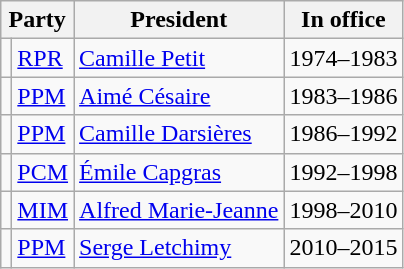<table class="wikitable">
<tr>
<th colspan="2">Party</th>
<th>President</th>
<th>In office</th>
</tr>
<tr>
<td></td>
<td><a href='#'>RPR</a></td>
<td><a href='#'>Camille Petit</a></td>
<td>1974–1983</td>
</tr>
<tr>
<td></td>
<td><a href='#'>PPM</a></td>
<td><a href='#'>Aimé Césaire</a></td>
<td>1983–1986</td>
</tr>
<tr>
<td></td>
<td><a href='#'>PPM</a></td>
<td><a href='#'>Camille Darsières</a></td>
<td>1986–1992</td>
</tr>
<tr>
<td></td>
<td><a href='#'>PCM</a></td>
<td><a href='#'>Émile Capgras</a></td>
<td>1992–1998</td>
</tr>
<tr>
<td></td>
<td><a href='#'>MIM</a></td>
<td><a href='#'>Alfred Marie-Jeanne</a></td>
<td>1998–2010</td>
</tr>
<tr>
<td></td>
<td><a href='#'>PPM</a></td>
<td><a href='#'>Serge Letchimy</a></td>
<td>2010–2015</td>
</tr>
</table>
